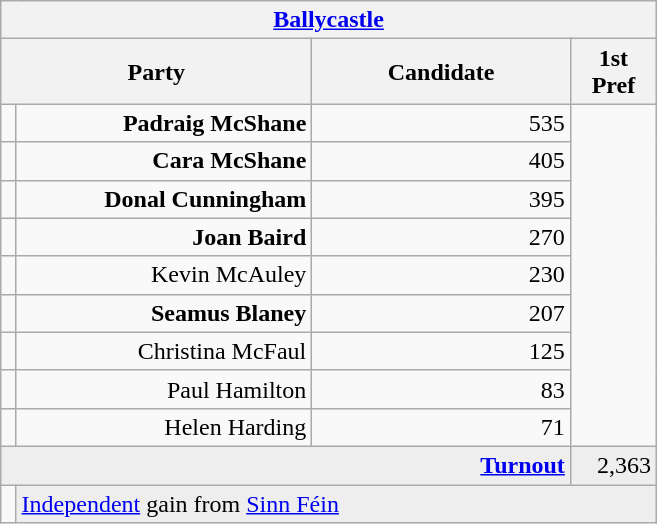<table class="wikitable">
<tr>
<th colspan="4" align="center"><a href='#'>Ballycastle</a></th>
</tr>
<tr>
<th colspan="2" align="center" width=200>Party</th>
<th width=165>Candidate</th>
<th width=50>1st Pref</th>
</tr>
<tr>
<td></td>
<td align="right"><strong>Padraig McShane</strong></td>
<td align="right">535</td>
</tr>
<tr>
<td></td>
<td align="right"><strong>Cara McShane</strong></td>
<td align="right">405</td>
</tr>
<tr>
<td></td>
<td align="right"><strong>Donal Cunningham</strong></td>
<td align="right">395</td>
</tr>
<tr>
<td></td>
<td align="right"><strong>Joan Baird</strong></td>
<td align="right">270</td>
</tr>
<tr>
<td></td>
<td align="right">Kevin McAuley</td>
<td align="right">230</td>
</tr>
<tr>
<td></td>
<td align="right"><strong>Seamus Blaney</strong></td>
<td align="right">207</td>
</tr>
<tr>
<td></td>
<td align="right">Christina McFaul</td>
<td align="right">125</td>
</tr>
<tr>
<td></td>
<td align="right">Paul Hamilton</td>
<td align="right">83</td>
</tr>
<tr>
<td></td>
<td align="right">Helen Harding</td>
<td align="right">71</td>
</tr>
<tr bgcolor="EEEEEE">
<td colspan=3 align="right"><strong><a href='#'>Turnout</a></strong></td>
<td align="right">2,363</td>
</tr>
<tr>
<td bgcolor=></td>
<td colspan=3 bgcolor="EEEEEE"><a href='#'>Independent</a> gain from <a href='#'>Sinn Féin</a></td>
</tr>
</table>
